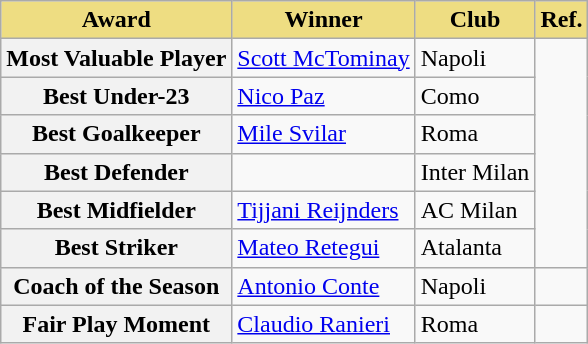<table class="wikitable">
<tr>
<th style="background-color: #eedd82">Award</th>
<th style="background-color: #eedd82">Winner</th>
<th style="background-color: #eedd82">Club</th>
<th style="background-color: #eedd82">Ref.</th>
</tr>
<tr>
<th>Most Valuable Player</th>
<td> <a href='#'>Scott McTominay</a></td>
<td>Napoli</td>
<td rowspan="6"></td>
</tr>
<tr>
<th>Best Under-23</th>
<td> <a href='#'>Nico Paz</a></td>
<td>Como</td>
</tr>
<tr>
<th>Best Goalkeeper</th>
<td> <a href='#'>Mile Svilar</a></td>
<td>Roma</td>
</tr>
<tr>
<th>Best Defender</th>
<td></td>
<td>Inter Milan</td>
</tr>
<tr>
<th>Best Midfielder</th>
<td> <a href='#'>Tijjani Reijnders</a></td>
<td>AC Milan</td>
</tr>
<tr>
<th>Best Striker</th>
<td> <a href='#'>Mateo Retegui</a></td>
<td>Atalanta</td>
</tr>
<tr>
<th>Coach of the Season</th>
<td> <a href='#'>Antonio Conte</a></td>
<td>Napoli</td>
<td></td>
</tr>
<tr>
<th>Fair Play Moment</th>
<td> <a href='#'>Claudio Ranieri</a></td>
<td>Roma</td>
<td></td>
</tr>
</table>
